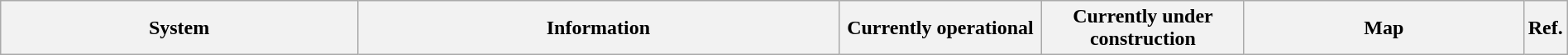<table class="wikitable" style="width:100%">
<tr>
<th style="width:23%">System</th>
<th style="width:31%" colspan=2>Information</th>
<th style="width:13%">Currently operational</th>
<th style="width:13%">Currently under construction</th>
<th style="width:18%">Map</th>
<th style="width:2%">Ref.<br></th>
</tr>
</table>
